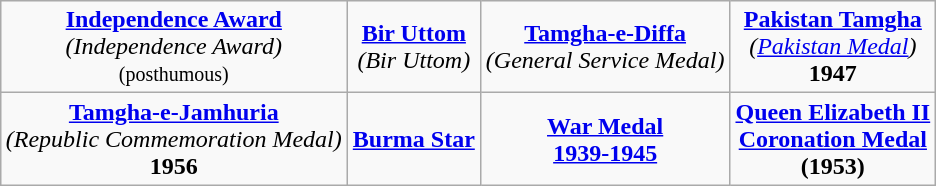<table class="wikitable" style="margin:1em auto; text-align:center;">
<tr>
<td><strong><a href='#'>Independence Award</a></strong><br><em>(Independence Award)</em><br><small>(posthumous)</small></td>
<td><strong><a href='#'>Bir Uttom</a></strong><br><em>(Bir Uttom)</em></td>
<td><strong><a href='#'>Tamgha-e-Diffa</a></strong><br><em>(General Service Medal)</em></td>
<td><strong><a href='#'>Pakistan Tamgha</a></strong><br><em>(<a href='#'>Pakistan Medal</a>)</em><br><strong>1947</strong></td>
</tr>
<tr>
<td><strong><a href='#'>Tamgha-e-Jamhuria</a></strong><br><em>(Republic Commemoration Medal)</em><br><strong>1956</strong></td>
<td><strong><a href='#'>Burma Star</a></strong></td>
<td><strong><a href='#'>War Medal</a></strong><br><strong><a href='#'>1939-1945</a></strong></td>
<td><strong><a href='#'>Queen Elizabeth II</a></strong><br><strong><a href='#'>Coronation Medal</a></strong><br><strong>(1953)</strong></td>
</tr>
</table>
